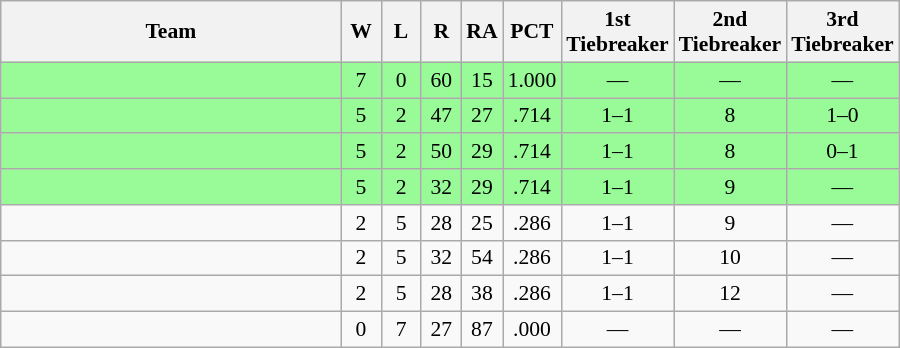<table class=wikitable style="text-align:center;font-size:90%">
<tr>
<th width=220>Team</th>
<th width=20>W</th>
<th width=20>L</th>
<th width=20>R</th>
<th width=20>RA</th>
<th width=20>PCT</th>
<th width=20>1st Tiebreaker<br><small></small></th>
<th width=20>2nd Tiebreaker<br><small></small></th>
<th width=20>3rd Tiebreaker<br><small></small></th>
</tr>
<tr bgcolor=#98fb98>
<td align=left></td>
<td>7</td>
<td>0</td>
<td>60</td>
<td>15</td>
<td>1.000</td>
<td>—</td>
<td>—</td>
<td>—</td>
</tr>
<tr bgcolor=#98fb98>
<td align=left></td>
<td>5</td>
<td>2</td>
<td>47</td>
<td>27</td>
<td>.714</td>
<td>1–1</td>
<td>8</td>
<td>1–0</td>
</tr>
<tr bgcolor=#98fb98>
<td align=left></td>
<td>5</td>
<td>2</td>
<td>50</td>
<td>29</td>
<td>.714</td>
<td>1–1</td>
<td>8</td>
<td>0–1</td>
</tr>
<tr bgcolor=#98fb98>
<td align=left></td>
<td>5</td>
<td>2</td>
<td>32</td>
<td>29</td>
<td>.714</td>
<td>1–1</td>
<td>9</td>
<td>—</td>
</tr>
<tr>
<td align=left></td>
<td>2</td>
<td>5</td>
<td>28</td>
<td>25</td>
<td>.286</td>
<td>1–1</td>
<td>9</td>
<td>—</td>
</tr>
<tr>
<td align=left></td>
<td>2</td>
<td>5</td>
<td>32</td>
<td>54</td>
<td>.286</td>
<td>1–1</td>
<td>10</td>
<td>—</td>
</tr>
<tr>
<td align=left></td>
<td>2</td>
<td>5</td>
<td>28</td>
<td>38</td>
<td>.286</td>
<td>1–1</td>
<td>12</td>
<td>—</td>
</tr>
<tr>
<td align=left></td>
<td>0</td>
<td>7</td>
<td>27</td>
<td>87</td>
<td>.000</td>
<td>—</td>
<td>—</td>
<td>—</td>
</tr>
</table>
